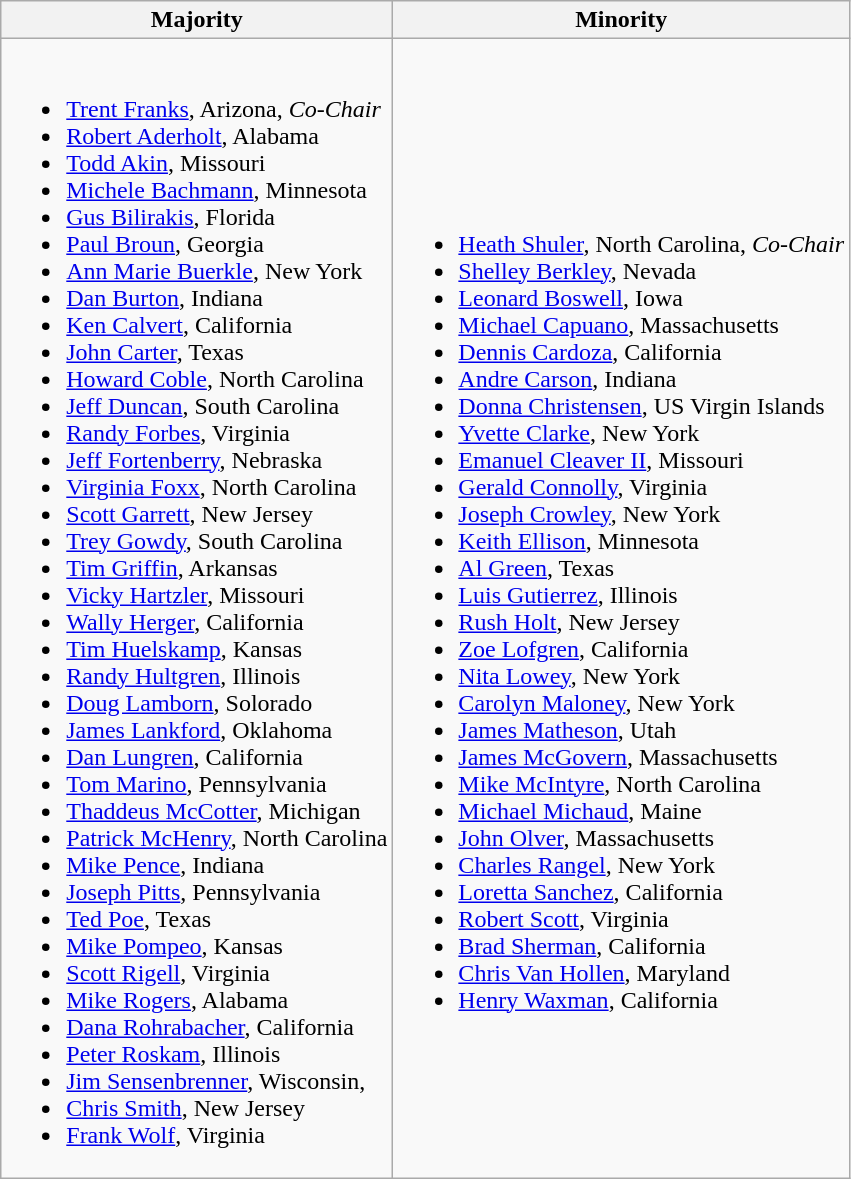<table class=wikitable>
<tr>
<th>Majority</th>
<th>Minority</th>
</tr>
<tr>
<td><br><ul><li><a href='#'>Trent Franks</a>, Arizona, <em>Co-Chair</em></li><li><a href='#'>Robert Aderholt</a>, Alabama</li><li><a href='#'>Todd Akin</a>, Missouri</li><li><a href='#'>Michele Bachmann</a>, Minnesota</li><li><a href='#'>Gus Bilirakis</a>, Florida</li><li><a href='#'>Paul Broun</a>, Georgia</li><li><a href='#'>Ann Marie Buerkle</a>, New York</li><li><a href='#'>Dan Burton</a>, Indiana</li><li><a href='#'>Ken Calvert</a>, California</li><li><a href='#'>John Carter</a>, Texas</li><li><a href='#'>Howard Coble</a>, North Carolina</li><li><a href='#'>Jeff Duncan</a>, South Carolina</li><li><a href='#'>Randy Forbes</a>, Virginia</li><li><a href='#'>Jeff Fortenberry</a>, Nebraska</li><li><a href='#'>Virginia Foxx</a>, North Carolina</li><li><a href='#'>Scott Garrett</a>, New Jersey</li><li><a href='#'>Trey Gowdy</a>, South Carolina</li><li><a href='#'>Tim Griffin</a>, Arkansas</li><li><a href='#'>Vicky Hartzler</a>, Missouri</li><li><a href='#'>Wally Herger</a>, California</li><li><a href='#'>Tim Huelskamp</a>, Kansas</li><li><a href='#'>Randy Hultgren</a>, Illinois</li><li><a href='#'>Doug Lamborn</a>, Solorado</li><li><a href='#'>James Lankford</a>, Oklahoma</li><li><a href='#'>Dan Lungren</a>, California</li><li><a href='#'>Tom Marino</a>, Pennsylvania</li><li><a href='#'>Thaddeus McCotter</a>, Michigan</li><li><a href='#'>Patrick McHenry</a>, North Carolina</li><li><a href='#'>Mike Pence</a>, Indiana</li><li><a href='#'>Joseph Pitts</a>, Pennsylvania</li><li><a href='#'>Ted Poe</a>, Texas</li><li><a href='#'>Mike Pompeo</a>, Kansas</li><li><a href='#'>Scott Rigell</a>, Virginia</li><li><a href='#'>Mike Rogers</a>, Alabama</li><li><a href='#'>Dana Rohrabacher</a>, California</li><li><a href='#'>Peter Roskam</a>, Illinois</li><li><a href='#'>Jim Sensenbrenner</a>, Wisconsin,</li><li><a href='#'>Chris Smith</a>, New Jersey</li><li><a href='#'>Frank Wolf</a>, Virginia</li></ul></td>
<td><br><ul><li><a href='#'>Heath Shuler</a>, North Carolina, <em>Co-Chair</em></li><li><a href='#'>Shelley Berkley</a>, Nevada</li><li><a href='#'>Leonard Boswell</a>, Iowa</li><li><a href='#'>Michael Capuano</a>, Massachusetts</li><li><a href='#'>Dennis Cardoza</a>, California</li><li><a href='#'>Andre Carson</a>, Indiana</li><li><a href='#'>Donna Christensen</a>, US Virgin Islands</li><li><a href='#'>Yvette Clarke</a>, New York</li><li><a href='#'>Emanuel Cleaver II</a>, Missouri</li><li><a href='#'>Gerald Connolly</a>, Virginia</li><li><a href='#'>Joseph Crowley</a>, New York</li><li><a href='#'>Keith Ellison</a>, Minnesota</li><li><a href='#'>Al Green</a>, Texas</li><li><a href='#'>Luis Gutierrez</a>, Illinois</li><li><a href='#'>Rush Holt</a>, New Jersey</li><li><a href='#'>Zoe Lofgren</a>, California</li><li><a href='#'>Nita Lowey</a>, New York</li><li><a href='#'>Carolyn Maloney</a>, New York</li><li><a href='#'>James Matheson</a>, Utah</li><li><a href='#'>James McGovern</a>, Massachusetts</li><li><a href='#'>Mike McIntyre</a>, North Carolina</li><li><a href='#'>Michael Michaud</a>, Maine</li><li><a href='#'>John Olver</a>, Massachusetts</li><li><a href='#'>Charles Rangel</a>, New York</li><li><a href='#'>Loretta Sanchez</a>, California</li><li><a href='#'>Robert Scott</a>, Virginia</li><li><a href='#'>Brad Sherman</a>, California</li><li><a href='#'>Chris Van Hollen</a>, Maryland</li><li><a href='#'>Henry Waxman</a>, California</li></ul></td>
</tr>
</table>
